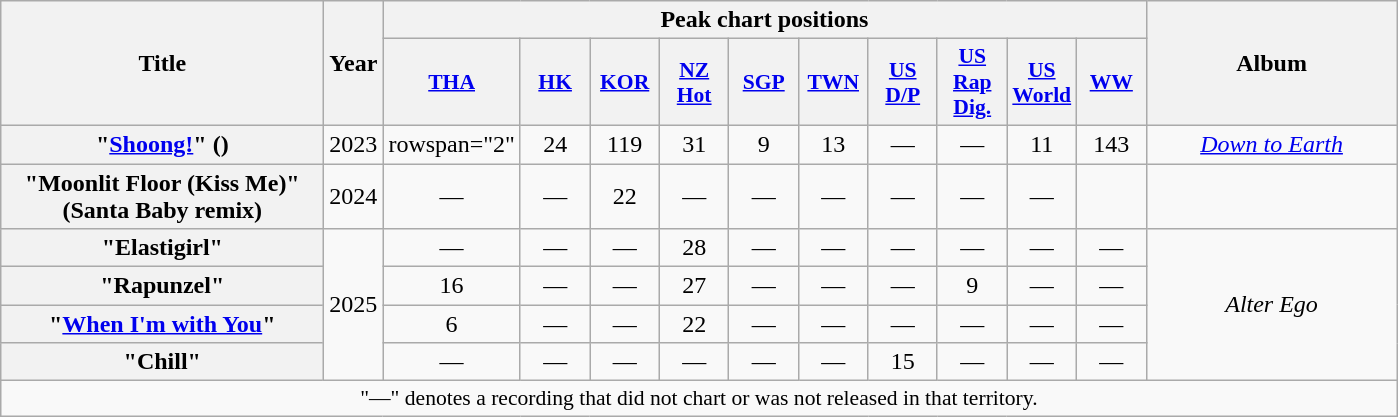<table class="wikitable plainrowheaders" style="text-align:center;">
<tr>
<th scope="col" rowspan="2" style="width:13em;">Title</th>
<th scope="col" rowspan="2" style="width:2em;">Year</th>
<th scope="col" colspan="10">Peak chart positions</th>
<th scope="col" rowspan="2" style="width:10em;">Album</th>
</tr>
<tr>
<th scope="col" style="width:2.75em;font-size:90%;"><a href='#'>THA</a><br></th>
<th scope="col" style="width:2.75em;font-size:90%;"><a href='#'>HK</a><br></th>
<th scope="col" style="width:2.75em;font-size:90%;"><a href='#'>KOR</a><br></th>
<th scope="col" style="width:2.75em;font-size:90%;"><a href='#'>NZ<br>Hot</a><br></th>
<th scope="col" style="width:2.75em;font-size:90%;"><a href='#'>SGP</a><br></th>
<th scope="col" style="width:2.75em;font-size:90%;"><a href='#'>TWN</a><br></th>
<th scope="col" style="width:2.75em;font-size:90%;"><a href='#'>US<br>D/P</a><br></th>
<th scope="col" style="width:2.75em;font-size:90%;"><a href='#'>US<br>Rap<br>Dig.</a><br></th>
<th scope="col" style="width:2.75em;font-size:90%;"><a href='#'>US<br>World</a><br></th>
<th scope="col" style="width:2.75em;font-size:90%;"><a href='#'>WW</a><br></th>
</tr>
<tr>
<th scope="row">"<a href='#'>Shoong!</a>" ()<br></th>
<td>2023</td>
<td>rowspan="2" </td>
<td>24</td>
<td>119</td>
<td>31</td>
<td>9</td>
<td>13</td>
<td>—</td>
<td>—</td>
<td>11</td>
<td>143</td>
<td><em><a href='#'>Down to Earth</a></em></td>
</tr>
<tr>
<th scope="row">"Moonlit Floor (Kiss Me)" (Santa Baby remix)</th>
<td>2024</td>
<td>—</td>
<td>—</td>
<td>22</td>
<td>—</td>
<td>—</td>
<td>—</td>
<td>—</td>
<td>—</td>
<td>—</td>
<td></td>
</tr>
<tr>
<th scope="row">"Elastigirl"</th>
<td rowspan="4">2025</td>
<td>—</td>
<td>—</td>
<td>—</td>
<td>28</td>
<td>—</td>
<td>—</td>
<td>—</td>
<td>—</td>
<td>—</td>
<td>—</td>
<td rowspan="4"><em>Alter Ego</em></td>
</tr>
<tr>
<th scope="row">"Rapunzel"<br></th>
<td>16</td>
<td>—</td>
<td>—</td>
<td>27</td>
<td>—</td>
<td>—</td>
<td>—</td>
<td>9</td>
<td>—</td>
<td>—</td>
</tr>
<tr>
<th scope="row">"<a href='#'>When I'm with You</a>"<br></th>
<td>6</td>
<td>—</td>
<td>—</td>
<td>22</td>
<td>—</td>
<td>—</td>
<td>—</td>
<td>—</td>
<td>—</td>
<td>—</td>
</tr>
<tr>
<th scope="row">"Chill"</th>
<td>—</td>
<td>—</td>
<td>—</td>
<td>—</td>
<td>—</td>
<td>—</td>
<td>15</td>
<td>—</td>
<td>—</td>
<td>—</td>
</tr>
<tr>
<td colspan="13" style="font-size:90%">"—" denotes a recording that did not chart or was not released in that territory.</td>
</tr>
</table>
